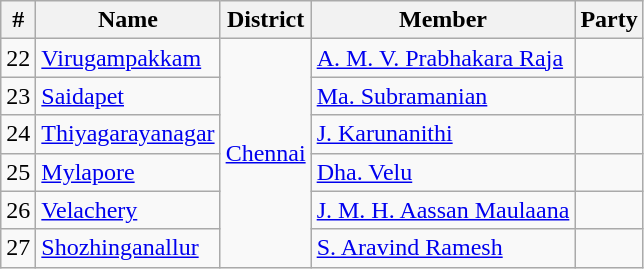<table class="wikitable">
<tr>
<th>#</th>
<th>Name</th>
<th>District</th>
<th>Member</th>
<th colspan="2">Party</th>
</tr>
<tr>
<td>22</td>
<td><a href='#'>Virugampakkam</a></td>
<td rowspan="6"><a href='#'>Chennai</a></td>
<td><a href='#'>A. M. V. Prabhakara Raja</a></td>
<td></td>
</tr>
<tr>
<td>23</td>
<td><a href='#'>Saidapet</a></td>
<td><a href='#'>Ma. Subramanian</a></td>
<td></td>
</tr>
<tr>
<td>24</td>
<td><a href='#'>Thiyagarayanagar</a></td>
<td><a href='#'>J. Karunanithi</a></td>
<td></td>
</tr>
<tr>
<td>25</td>
<td><a href='#'>Mylapore</a></td>
<td><a href='#'>Dha. Velu</a></td>
<td></td>
</tr>
<tr>
<td>26</td>
<td><a href='#'>Velachery</a></td>
<td><a href='#'>J. M. H. Aassan Maulaana</a></td>
<td></td>
</tr>
<tr>
<td>27</td>
<td><a href='#'>Shozhinganallur</a></td>
<td><a href='#'>S. Aravind Ramesh</a></td>
<td></td>
</tr>
</table>
